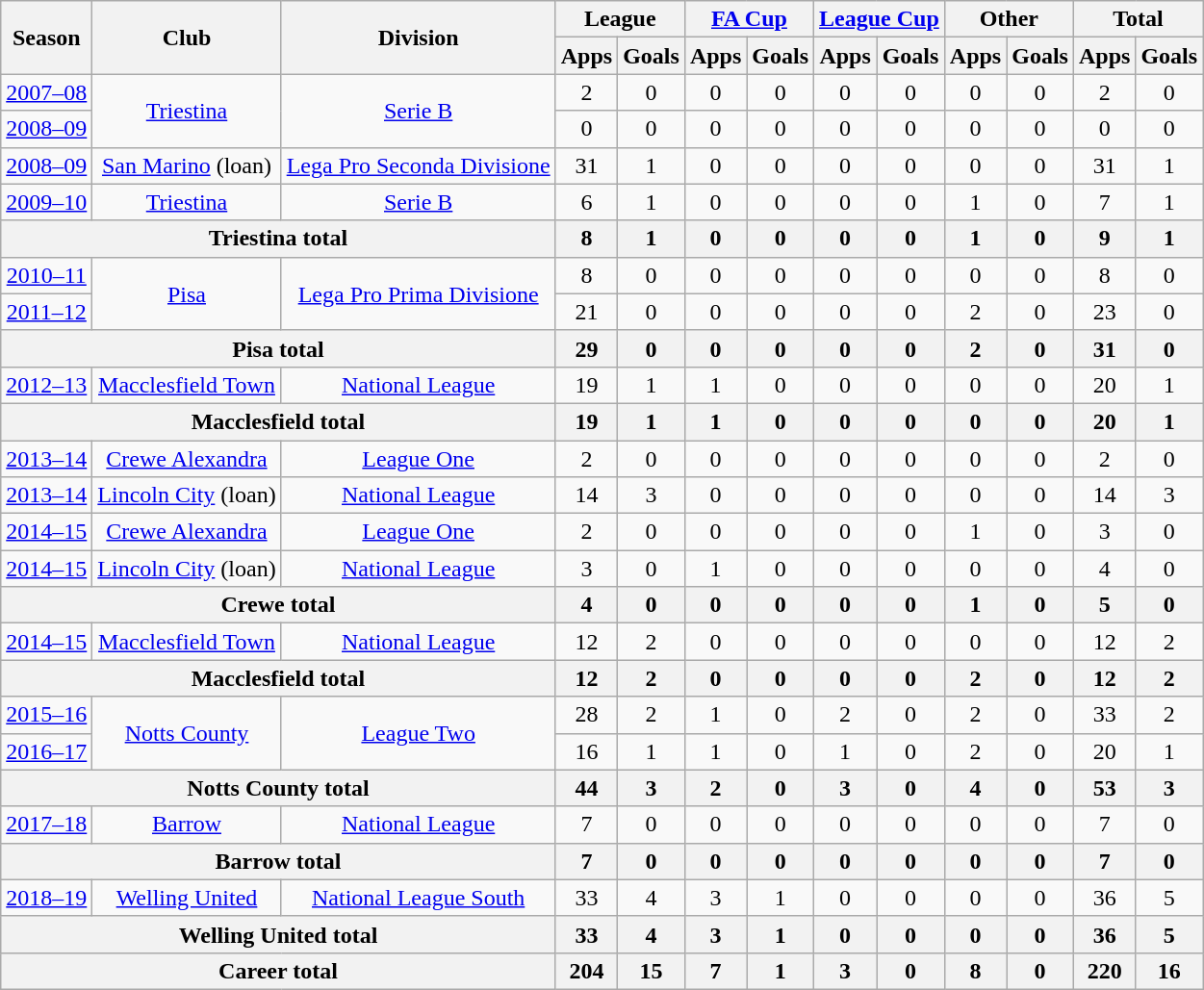<table class="wikitable" style="text-align:center;">
<tr>
<th rowspan="2">Season</th>
<th rowspan="2">Club</th>
<th rowspan="2">Division</th>
<th colspan="2">League</th>
<th colspan="2"><a href='#'>FA Cup</a></th>
<th colspan="2"><a href='#'>League Cup</a></th>
<th colspan="2">Other</th>
<th colspan="2">Total</th>
</tr>
<tr>
<th>Apps</th>
<th>Goals</th>
<th>Apps</th>
<th>Goals</th>
<th>Apps</th>
<th>Goals</th>
<th>Apps</th>
<th>Goals</th>
<th>Apps</th>
<th>Goals</th>
</tr>
<tr>
<td><a href='#'>2007–08</a></td>
<td rowspan="2"><a href='#'>Triestina</a></td>
<td rowspan="2"><a href='#'>Serie B</a></td>
<td>2</td>
<td>0</td>
<td>0</td>
<td>0</td>
<td>0</td>
<td>0</td>
<td>0</td>
<td>0</td>
<td>2</td>
<td>0</td>
</tr>
<tr>
<td><a href='#'>2008–09</a></td>
<td>0</td>
<td>0</td>
<td>0</td>
<td>0</td>
<td>0</td>
<td>0</td>
<td>0</td>
<td>0</td>
<td>0</td>
<td>0</td>
</tr>
<tr>
<td><a href='#'>2008–09</a></td>
<td><a href='#'>San Marino</a> (loan)</td>
<td><a href='#'>Lega Pro Seconda Divisione</a></td>
<td>31</td>
<td>1</td>
<td>0</td>
<td>0</td>
<td>0</td>
<td>0</td>
<td>0</td>
<td>0</td>
<td>31</td>
<td>1</td>
</tr>
<tr>
<td><a href='#'>2009–10</a></td>
<td><a href='#'>Triestina</a></td>
<td><a href='#'>Serie B</a></td>
<td>6</td>
<td>1</td>
<td>0</td>
<td>0</td>
<td>0</td>
<td>0</td>
<td>1</td>
<td>0</td>
<td>7</td>
<td>1</td>
</tr>
<tr>
<th colspan="3">Triestina total</th>
<th>8</th>
<th>1</th>
<th>0</th>
<th>0</th>
<th>0</th>
<th>0</th>
<th>1</th>
<th>0</th>
<th>9</th>
<th>1</th>
</tr>
<tr>
<td><a href='#'>2010–11</a></td>
<td rowspan="2"><a href='#'>Pisa</a></td>
<td rowspan="2"><a href='#'>Lega Pro Prima Divisione</a></td>
<td>8</td>
<td>0</td>
<td>0</td>
<td>0</td>
<td>0</td>
<td>0</td>
<td>0</td>
<td>0</td>
<td>8</td>
<td>0</td>
</tr>
<tr>
<td><a href='#'>2011–12</a></td>
<td>21</td>
<td>0</td>
<td>0</td>
<td>0</td>
<td>0</td>
<td>0</td>
<td>2</td>
<td>0</td>
<td>23</td>
<td>0</td>
</tr>
<tr>
<th colspan="3">Pisa total</th>
<th>29</th>
<th>0</th>
<th>0</th>
<th>0</th>
<th>0</th>
<th>0</th>
<th>2</th>
<th>0</th>
<th>31</th>
<th>0</th>
</tr>
<tr>
<td><a href='#'>2012–13</a></td>
<td><a href='#'>Macclesfield Town</a></td>
<td><a href='#'>National League</a></td>
<td>19</td>
<td>1</td>
<td>1</td>
<td>0</td>
<td>0</td>
<td>0</td>
<td>0</td>
<td>0</td>
<td>20</td>
<td>1</td>
</tr>
<tr>
<th colspan="3">Macclesfield total</th>
<th>19</th>
<th>1</th>
<th>1</th>
<th>0</th>
<th>0</th>
<th>0</th>
<th>0</th>
<th>0</th>
<th>20</th>
<th>1</th>
</tr>
<tr>
<td><a href='#'>2013–14</a></td>
<td><a href='#'>Crewe Alexandra</a></td>
<td><a href='#'>League One</a></td>
<td>2</td>
<td>0</td>
<td>0</td>
<td>0</td>
<td>0</td>
<td>0</td>
<td>0</td>
<td>0</td>
<td>2</td>
<td>0</td>
</tr>
<tr>
<td><a href='#'>2013–14</a></td>
<td><a href='#'>Lincoln City</a> (loan)</td>
<td><a href='#'>National League</a></td>
<td>14</td>
<td>3</td>
<td>0</td>
<td>0</td>
<td>0</td>
<td>0</td>
<td>0</td>
<td>0</td>
<td>14</td>
<td>3</td>
</tr>
<tr>
<td><a href='#'>2014–15</a></td>
<td><a href='#'>Crewe Alexandra</a></td>
<td><a href='#'>League One</a></td>
<td>2</td>
<td>0</td>
<td>0</td>
<td>0</td>
<td>0</td>
<td>0</td>
<td>1</td>
<td>0</td>
<td>3</td>
<td>0</td>
</tr>
<tr>
<td><a href='#'>2014–15</a></td>
<td><a href='#'>Lincoln City</a> (loan)</td>
<td><a href='#'>National League</a></td>
<td>3</td>
<td>0</td>
<td>1</td>
<td>0</td>
<td>0</td>
<td>0</td>
<td>0</td>
<td>0</td>
<td>4</td>
<td>0</td>
</tr>
<tr>
<th colspan="3">Crewe total</th>
<th>4</th>
<th>0</th>
<th>0</th>
<th>0</th>
<th>0</th>
<th>0</th>
<th>1</th>
<th>0</th>
<th>5</th>
<th>0</th>
</tr>
<tr>
<td><a href='#'>2014–15</a></td>
<td><a href='#'>Macclesfield Town</a></td>
<td><a href='#'>National League</a></td>
<td>12</td>
<td>2</td>
<td>0</td>
<td>0</td>
<td>0</td>
<td>0</td>
<td>0</td>
<td>0</td>
<td>12</td>
<td>2</td>
</tr>
<tr>
<th colspan="3">Macclesfield total</th>
<th>12</th>
<th>2</th>
<th>0</th>
<th>0</th>
<th>0</th>
<th>0</th>
<th>2</th>
<th>0</th>
<th>12</th>
<th>2</th>
</tr>
<tr>
<td><a href='#'>2015–16</a></td>
<td rowspan="2"><a href='#'>Notts County</a></td>
<td rowspan="2"><a href='#'>League Two</a></td>
<td>28</td>
<td>2</td>
<td>1</td>
<td>0</td>
<td>2</td>
<td>0</td>
<td>2</td>
<td>0</td>
<td>33</td>
<td>2</td>
</tr>
<tr>
<td><a href='#'>2016–17</a></td>
<td>16</td>
<td>1</td>
<td>1</td>
<td>0</td>
<td>1</td>
<td>0</td>
<td>2</td>
<td>0</td>
<td>20</td>
<td>1</td>
</tr>
<tr>
<th colspan="3">Notts County total</th>
<th>44</th>
<th>3</th>
<th>2</th>
<th>0</th>
<th>3</th>
<th>0</th>
<th>4</th>
<th>0</th>
<th>53</th>
<th>3</th>
</tr>
<tr>
<td><a href='#'>2017–18</a></td>
<td><a href='#'>Barrow</a></td>
<td><a href='#'>National League</a></td>
<td>7</td>
<td>0</td>
<td>0</td>
<td>0</td>
<td>0</td>
<td>0</td>
<td>0</td>
<td>0</td>
<td>7</td>
<td>0</td>
</tr>
<tr>
<th colspan="3">Barrow total</th>
<th>7</th>
<th>0</th>
<th>0</th>
<th>0</th>
<th>0</th>
<th>0</th>
<th>0</th>
<th>0</th>
<th>7</th>
<th>0</th>
</tr>
<tr>
<td><a href='#'>2018–19</a></td>
<td><a href='#'>Welling United</a></td>
<td><a href='#'>National League South</a></td>
<td>33</td>
<td>4</td>
<td>3</td>
<td>1</td>
<td>0</td>
<td>0</td>
<td>0</td>
<td>0</td>
<td>36</td>
<td>5</td>
</tr>
<tr>
<th colspan="3">Welling United total</th>
<th>33</th>
<th>4</th>
<th>3</th>
<th>1</th>
<th>0</th>
<th>0</th>
<th>0</th>
<th>0</th>
<th>36</th>
<th>5</th>
</tr>
<tr>
<th colspan="3">Career total</th>
<th>204</th>
<th>15</th>
<th>7</th>
<th>1</th>
<th>3</th>
<th>0</th>
<th>8</th>
<th>0</th>
<th>220</th>
<th>16</th>
</tr>
</table>
